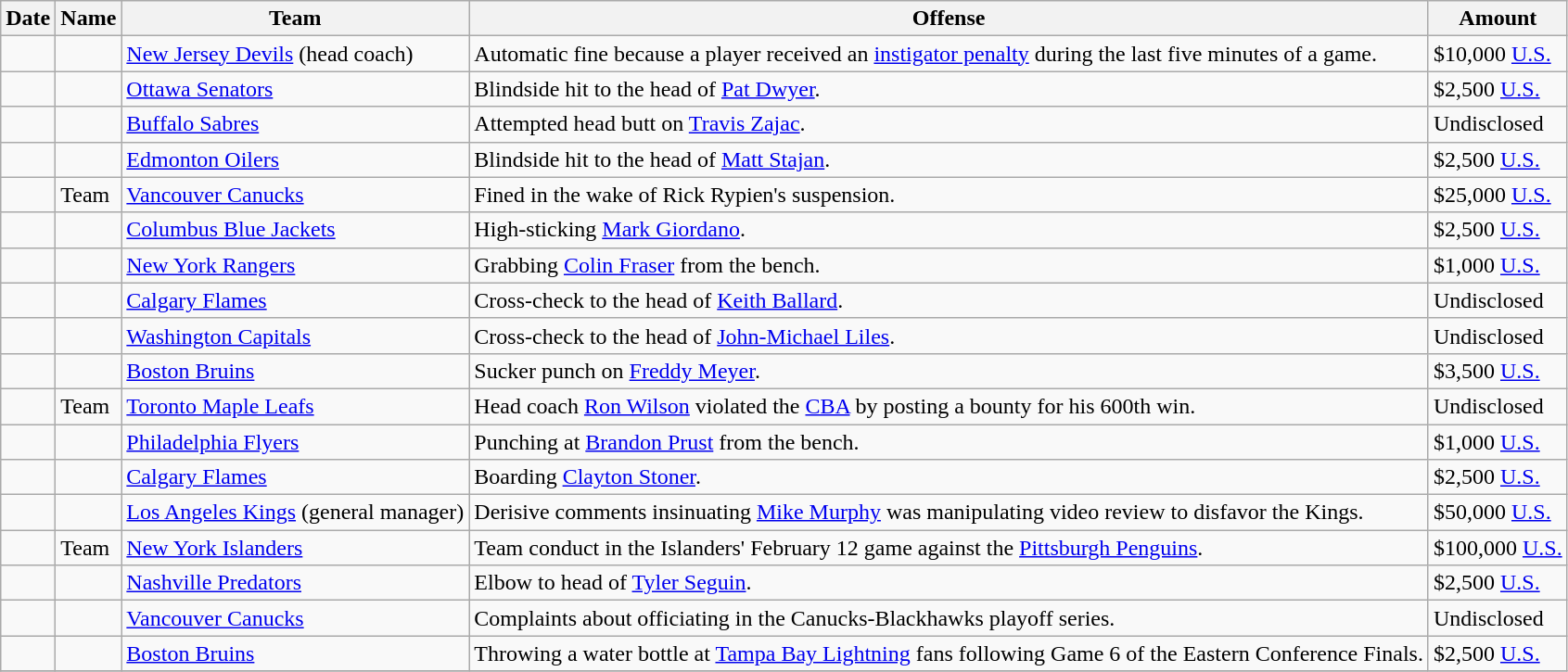<table class="wikitable sortable">
<tr>
<th>Date</th>
<th>Name</th>
<th>Team</th>
<th>Offense</th>
<th>Amount</th>
</tr>
<tr>
<td></td>
<td></td>
<td><a href='#'>New Jersey Devils</a> (head coach)</td>
<td>Automatic fine because a player received an <a href='#'>instigator penalty</a> during the last five minutes of a game.</td>
<td>$10,000 <a href='#'>U.S.</a></td>
</tr>
<tr>
<td></td>
<td></td>
<td><a href='#'>Ottawa Senators</a></td>
<td>Blindside hit to the head of <a href='#'>Pat Dwyer</a>.</td>
<td>$2,500 <a href='#'>U.S.</a></td>
</tr>
<tr>
<td></td>
<td></td>
<td><a href='#'>Buffalo Sabres</a></td>
<td>Attempted head butt on <a href='#'>Travis Zajac</a>.</td>
<td>Undisclosed</td>
</tr>
<tr>
<td></td>
<td></td>
<td><a href='#'>Edmonton Oilers</a></td>
<td>Blindside hit to the head of <a href='#'>Matt Stajan</a>.</td>
<td>$2,500 <a href='#'>U.S.</a></td>
</tr>
<tr>
<td></td>
<td>Team</td>
<td><a href='#'>Vancouver Canucks</a></td>
<td>Fined in the wake of Rick Rypien's suspension.</td>
<td>$25,000 <a href='#'>U.S.</a></td>
</tr>
<tr>
<td></td>
<td></td>
<td><a href='#'>Columbus Blue Jackets</a></td>
<td>High-sticking <a href='#'>Mark Giordano</a>.</td>
<td>$2,500 <a href='#'>U.S.</a></td>
</tr>
<tr>
<td></td>
<td></td>
<td><a href='#'>New York Rangers</a></td>
<td>Grabbing <a href='#'>Colin Fraser</a> from the bench.</td>
<td>$1,000 <a href='#'>U.S.</a></td>
</tr>
<tr>
<td></td>
<td></td>
<td><a href='#'>Calgary Flames</a></td>
<td>Cross-check to the head of <a href='#'>Keith Ballard</a>.</td>
<td>Undisclosed</td>
</tr>
<tr>
<td></td>
<td></td>
<td><a href='#'>Washington Capitals</a></td>
<td>Cross-check to the head of <a href='#'>John-Michael Liles</a>.</td>
<td>Undisclosed</td>
</tr>
<tr>
<td></td>
<td></td>
<td><a href='#'>Boston Bruins</a></td>
<td>Sucker punch on <a href='#'>Freddy Meyer</a>.</td>
<td>$3,500 <a href='#'>U.S.</a></td>
</tr>
<tr>
<td></td>
<td>Team</td>
<td><a href='#'>Toronto Maple Leafs</a></td>
<td>Head coach <a href='#'>Ron Wilson</a> violated the <a href='#'>CBA</a> by posting a bounty for his 600th win.</td>
<td>Undisclosed</td>
</tr>
<tr>
<td></td>
<td></td>
<td><a href='#'>Philadelphia Flyers</a></td>
<td>Punching at <a href='#'>Brandon Prust</a> from the bench.</td>
<td>$1,000 <a href='#'>U.S.</a></td>
</tr>
<tr>
<td></td>
<td></td>
<td><a href='#'>Calgary Flames</a></td>
<td>Boarding <a href='#'>Clayton Stoner</a>.</td>
<td>$2,500 <a href='#'>U.S.</a></td>
</tr>
<tr>
<td></td>
<td></td>
<td><a href='#'>Los Angeles Kings</a> (general manager)</td>
<td>Derisive comments insinuating <a href='#'>Mike Murphy</a> was manipulating video review to disfavor the Kings.</td>
<td>$50,000 <a href='#'>U.S.</a></td>
</tr>
<tr>
<td></td>
<td>Team</td>
<td><a href='#'>New York Islanders</a></td>
<td>Team conduct in the Islanders' February 12 game against the <a href='#'>Pittsburgh Penguins</a>.</td>
<td>$100,000 <a href='#'>U.S.</a></td>
</tr>
<tr>
<td></td>
<td></td>
<td><a href='#'>Nashville Predators</a></td>
<td>Elbow to head of <a href='#'>Tyler Seguin</a>.</td>
<td>$2,500 <a href='#'>U.S.</a></td>
</tr>
<tr>
<td></td>
<td></td>
<td><a href='#'>Vancouver Canucks</a></td>
<td>Complaints about officiating in the Canucks-Blackhawks playoff series.</td>
<td>Undisclosed</td>
</tr>
<tr>
<td></td>
<td></td>
<td><a href='#'>Boston Bruins</a></td>
<td>Throwing a water bottle at <a href='#'>Tampa Bay Lightning</a> fans following Game 6 of the Eastern Conference Finals.</td>
<td>$2,500 <a href='#'>U.S.</a></td>
</tr>
<tr>
</tr>
</table>
